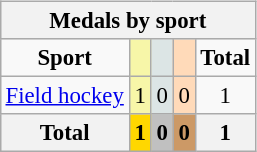<table class="wikitable" style="font-size:95%; float:right;">
<tr style="background:#efefef;">
<th colspan=5><strong>Medals by sport</strong></th>
</tr>
<tr align=center>
<td><strong>Sport</strong></td>
<td style="background:#f7f6a8;"></td>
<td style="background:#dce5e5;"></td>
<td style="background:#ffdab9;"></td>
<td><strong>Total</strong></td>
</tr>
<tr align=center>
<td><a href='#'>Field hockey</a></td>
<td style="background:#f7f6a8;">1</td>
<td style="background:#dce5e5;">0</td>
<td style="background:#ffdab9;">0</td>
<td>1</td>
</tr>
<tr align=center>
<th><strong>Total</strong></th>
<th style="background:gold;"><strong>1</strong></th>
<th style="background:silver;"><strong>0</strong></th>
<th style="background:#c96;"><strong>0</strong></th>
<th><strong>1</strong></th>
</tr>
</table>
